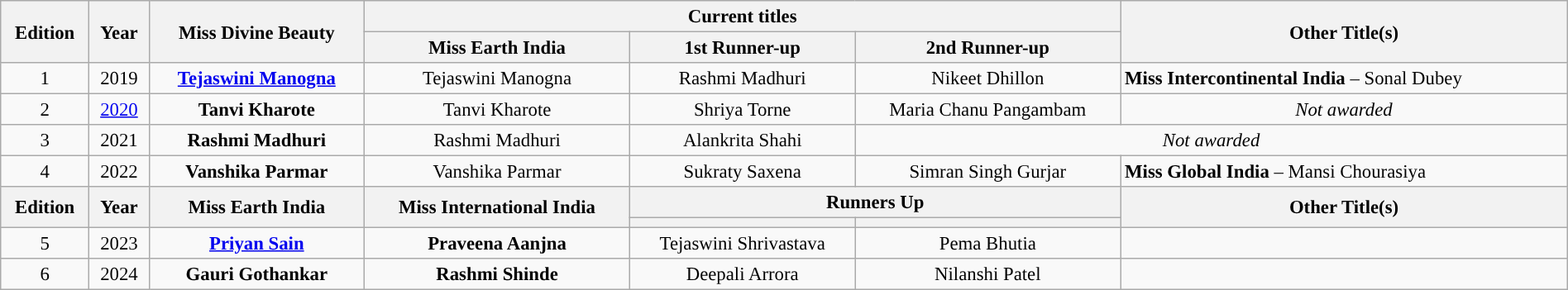<table class="wikitable" style="text-align:center;font-size:95%; width:100%;">
<tr>
<th rowspan="2">Edition</th>
<th rowspan="2">Year</th>
<th rowspan="2">Miss Divine Beauty</th>
<th colspan="3">Current titles</th>
<th rowspan="2">Other Title(s)</th>
</tr>
<tr>
<th>Miss Earth India</th>
<th>1st Runner-up</th>
<th>2nd Runner-up</th>
</tr>
<tr>
<td>1</td>
<td>2019</td>
<td><strong><a href='#'>Tejaswini Manogna</a></strong></td>
<td>Tejaswini Manogna</td>
<td>Rashmi Madhuri</td>
<td>Nikeet Dhillon</td>
<td style="text-align:left;"><strong>Miss Intercontinental India</strong> – Sonal Dubey</td>
</tr>
<tr>
<td>2</td>
<td><a href='#'>2020</a></td>
<td><strong>Tanvi Kharote</strong></td>
<td>Tanvi Kharote</td>
<td>Shriya Torne</td>
<td>Maria Chanu Pangambam</td>
<td><em>Not awarded</em></td>
</tr>
<tr>
<td>3</td>
<td>2021</td>
<td><strong>Rashmi Madhuri</strong></td>
<td>Rashmi Madhuri</td>
<td>Alankrita Shahi</td>
<td colspan=2><em>Not awarded</em></td>
</tr>
<tr>
<td>4</td>
<td>2022</td>
<td><strong>Vanshika Parmar</strong></td>
<td>Vanshika Parmar</td>
<td>Sukraty Saxena</td>
<td>Simran Singh Gurjar</td>
<td style="text-align:left;"><strong>Miss Global India</strong> – Mansi Chourasiya</td>
</tr>
<tr>
<th rowspan="2">Edition</th>
<th rowspan="2">Year</th>
<th rowspan="2">Miss Earth India</th>
<th rowspan="2">Miss International India</th>
<th colspan="2">Runners Up</th>
<th rowspan="2">Other Title(s)</th>
</tr>
<tr>
<th></th>
<th></th>
</tr>
<tr>
<td>5</td>
<td>2023</td>
<td><strong><a href='#'>Priyan Sain</a></strong></td>
<td><strong> Praveena Aanjna</strong></td>
<td>Tejaswini Shrivastava</td>
<td>Pema Bhutia</td>
<td></td>
</tr>
<tr>
<td>6</td>
<td>2024</td>
<td><strong>Gauri Gothankar</strong></td>
<td><strong>Rashmi Shinde</strong></td>
<td>Deepali Arrora</td>
<td>Nilanshi Patel</td>
<td></td>
</tr>
</table>
